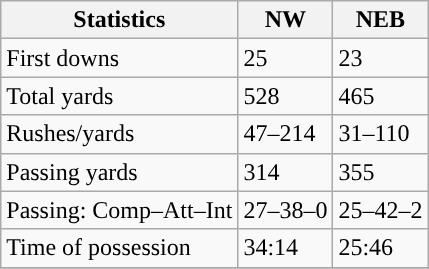<table class="wikitable" style="float: left;">
<tr>
<th>Statistics</th>
<th>NW</th>
<th>NEB</th>
</tr>
<tr>
<td>First downs</td>
<td>25</td>
<td>23</td>
</tr>
<tr>
<td>Total yards</td>
<td>528</td>
<td>465</td>
</tr>
<tr>
<td>Rushes/yards</td>
<td>47–214</td>
<td>31–110</td>
</tr>
<tr>
<td>Passing yards</td>
<td>314</td>
<td>355</td>
</tr>
<tr>
<td>Passing: Comp–Att–Int</td>
<td>27–38–0</td>
<td>25–42–2</td>
</tr>
<tr>
<td>Time of possession</td>
<td>34:14</td>
<td>25:46</td>
</tr>
<tr>
</tr>
</table>
